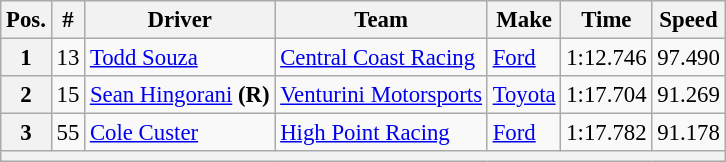<table class="wikitable" style="font-size:95%">
<tr>
<th>Pos.</th>
<th>#</th>
<th>Driver</th>
<th>Team</th>
<th>Make</th>
<th>Time</th>
<th>Speed</th>
</tr>
<tr>
<th>1</th>
<td>13</td>
<td><a href='#'>Todd Souza</a></td>
<td><a href='#'>Central Coast Racing</a></td>
<td><a href='#'>Ford</a></td>
<td>1:12.746</td>
<td>97.490</td>
</tr>
<tr>
<th>2</th>
<td>15</td>
<td><a href='#'>Sean Hingorani</a> <strong>(R)</strong></td>
<td><a href='#'>Venturini Motorsports</a></td>
<td><a href='#'>Toyota</a></td>
<td>1:17.704</td>
<td>91.269</td>
</tr>
<tr>
<th>3</th>
<td>55</td>
<td><a href='#'>Cole Custer</a></td>
<td><a href='#'>High Point Racing</a></td>
<td><a href='#'>Ford</a></td>
<td>1:17.782</td>
<td>91.178</td>
</tr>
<tr>
<th colspan="7"></th>
</tr>
</table>
